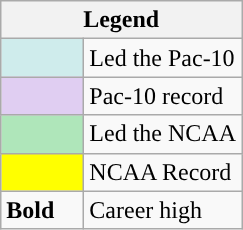<table class="wikitable">
<tr>
<th colspan="2">Legend</th>
</tr>
<tr>
<td style="background:#cfecec; width:3em;"></td>
<td>Led the Pac-10</td>
</tr>
<tr>
<td style="background:#E0CEF2; width:3em"></td>
<td>Pac-10 record</td>
</tr>
<tr>
<td style="background:#afe6ba; width:3em;"></td>
<td>Led the NCAA</td>
</tr>
<tr>
<td style="background:#ff0; width:3em;"></td>
<td>NCAA Record</td>
</tr>
<tr>
<td><strong>Bold</strong></td>
<td>Career high</td>
</tr>
</table>
